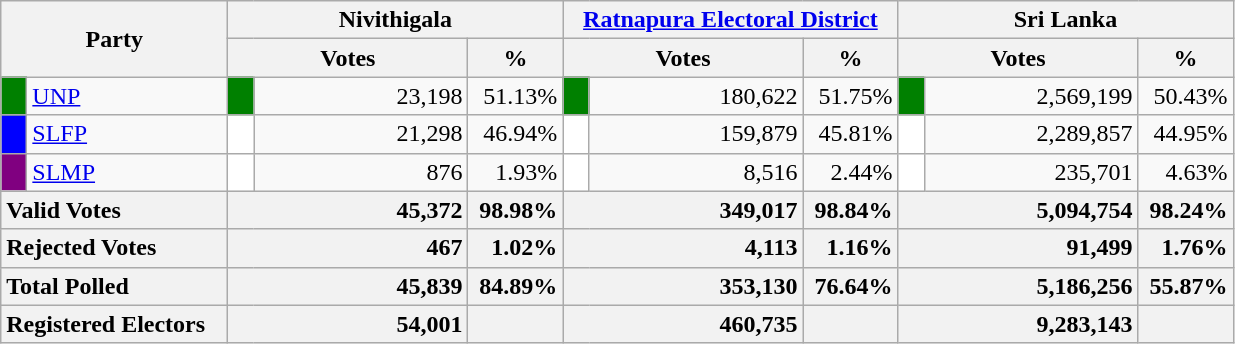<table class="wikitable">
<tr>
<th colspan="2" width="144px"rowspan="2">Party</th>
<th colspan="3" width="216px">Nivithigala</th>
<th colspan="3" width="216px"><a href='#'>Ratnapura Electoral District</a></th>
<th colspan="3" width="216px">Sri Lanka</th>
</tr>
<tr>
<th colspan="2" width="144px">Votes</th>
<th>%</th>
<th colspan="2" width="144px">Votes</th>
<th>%</th>
<th colspan="2" width="144px">Votes</th>
<th>%</th>
</tr>
<tr>
<td style="background-color:green;" width="10px"></td>
<td style="text-align:left;"><a href='#'>UNP</a></td>
<td style="background-color:green;" width="10px"></td>
<td style="text-align:right;">23,198</td>
<td style="text-align:right;">51.13%</td>
<td style="background-color:green;" width="10px"></td>
<td style="text-align:right;">180,622</td>
<td style="text-align:right;">51.75%</td>
<td style="background-color:green;" width="10px"></td>
<td style="text-align:right;">2,569,199</td>
<td style="text-align:right;">50.43%</td>
</tr>
<tr>
<td style="background-color:blue;" width="10px"></td>
<td style="text-align:left;"><a href='#'>SLFP</a></td>
<td style="background-color:white;" width="10px"></td>
<td style="text-align:right;">21,298</td>
<td style="text-align:right;">46.94%</td>
<td style="background-color:white;" width="10px"></td>
<td style="text-align:right;">159,879</td>
<td style="text-align:right;">45.81%</td>
<td style="background-color:white;" width="10px"></td>
<td style="text-align:right;">2,289,857</td>
<td style="text-align:right;">44.95%</td>
</tr>
<tr>
<td style="background-color:purple;" width="10px"></td>
<td style="text-align:left;"><a href='#'>SLMP</a></td>
<td style="background-color:white;" width="10px"></td>
<td style="text-align:right;">876</td>
<td style="text-align:right;">1.93%</td>
<td style="background-color:white;" width="10px"></td>
<td style="text-align:right;">8,516</td>
<td style="text-align:right;">2.44%</td>
<td style="background-color:white;" width="10px"></td>
<td style="text-align:right;">235,701</td>
<td style="text-align:right;">4.63%</td>
</tr>
<tr>
<th colspan="2" width="144px"style="text-align:left;">Valid Votes</th>
<th style="text-align:right;"colspan="2" width="144px">45,372</th>
<th style="text-align:right;">98.98%</th>
<th style="text-align:right;"colspan="2" width="144px">349,017</th>
<th style="text-align:right;">98.84%</th>
<th style="text-align:right;"colspan="2" width="144px">5,094,754</th>
<th style="text-align:right;">98.24%</th>
</tr>
<tr>
<th colspan="2" width="144px"style="text-align:left;">Rejected Votes</th>
<th style="text-align:right;"colspan="2" width="144px">467</th>
<th style="text-align:right;">1.02%</th>
<th style="text-align:right;"colspan="2" width="144px">4,113</th>
<th style="text-align:right;">1.16%</th>
<th style="text-align:right;"colspan="2" width="144px">91,499</th>
<th style="text-align:right;">1.76%</th>
</tr>
<tr>
<th colspan="2" width="144px"style="text-align:left;">Total Polled</th>
<th style="text-align:right;"colspan="2" width="144px">45,839</th>
<th style="text-align:right;">84.89%</th>
<th style="text-align:right;"colspan="2" width="144px">353,130</th>
<th style="text-align:right;">76.64%</th>
<th style="text-align:right;"colspan="2" width="144px">5,186,256</th>
<th style="text-align:right;">55.87%</th>
</tr>
<tr>
<th colspan="2" width="144px"style="text-align:left;">Registered Electors</th>
<th style="text-align:right;"colspan="2" width="144px">54,001</th>
<th></th>
<th style="text-align:right;"colspan="2" width="144px">460,735</th>
<th></th>
<th style="text-align:right;"colspan="2" width="144px">9,283,143</th>
<th></th>
</tr>
</table>
